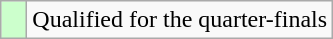<table class="wikitable">
<tr>
<td width=10px bgcolor="#ccffcc"></td>
<td>Qualified for the quarter-finals</td>
</tr>
</table>
